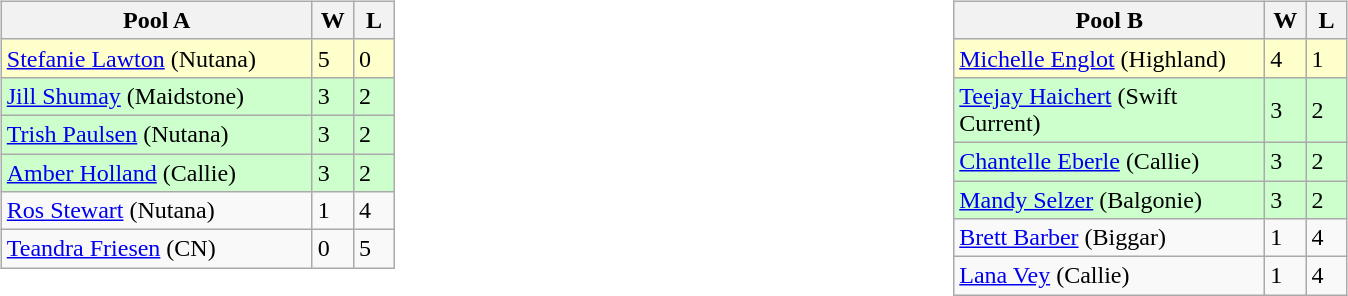<table table>
<tr>
<td valign=top width=10%><br><table class=wikitable>
<tr>
<th width=200>Pool A</th>
<th width=20>W</th>
<th width=20>L</th>
</tr>
<tr bgcolor=#ffffcc>
<td><a href='#'>Stefanie Lawton</a> (Nutana)</td>
<td>5</td>
<td>0</td>
</tr>
<tr bgcolor=#ccffcc>
<td><a href='#'>Jill Shumay</a> (Maidstone)</td>
<td>3</td>
<td>2</td>
</tr>
<tr bgcolor=#ccffcc>
<td><a href='#'>Trish Paulsen</a> (Nutana)</td>
<td>3</td>
<td>2</td>
</tr>
<tr bgcolor=#ccffcc>
<td><a href='#'>Amber Holland</a> (Callie)</td>
<td>3</td>
<td>2</td>
</tr>
<tr>
<td><a href='#'>Ros Stewart</a> (Nutana)</td>
<td>1</td>
<td>4</td>
</tr>
<tr>
<td><a href='#'>Teandra Friesen</a> (CN)</td>
<td>0</td>
<td>5</td>
</tr>
</table>
</td>
<td valign=top width=10%><br><table class=wikitable>
<tr>
<th width=200>Pool B</th>
<th width=20>W</th>
<th width=20>L</th>
</tr>
<tr bgcolor=#ffffcc>
<td><a href='#'>Michelle Englot</a> (Highland)</td>
<td>4</td>
<td>1</td>
</tr>
<tr bgcolor=#ccffcc>
<td><a href='#'>Teejay Haichert</a> (Swift Current)</td>
<td>3</td>
<td>2</td>
</tr>
<tr bgcolor=#ccffcc>
<td><a href='#'>Chantelle Eberle</a> (Callie)</td>
<td>3</td>
<td>2</td>
</tr>
<tr bgcolor=#ccffcc>
<td><a href='#'>Mandy Selzer</a> (Balgonie)</td>
<td>3</td>
<td>2</td>
</tr>
<tr>
<td><a href='#'>Brett Barber</a> (Biggar)</td>
<td>1</td>
<td>4</td>
</tr>
<tr>
<td><a href='#'>Lana Vey</a> (Callie)</td>
<td>1</td>
<td>4</td>
</tr>
</table>
</td>
</tr>
</table>
